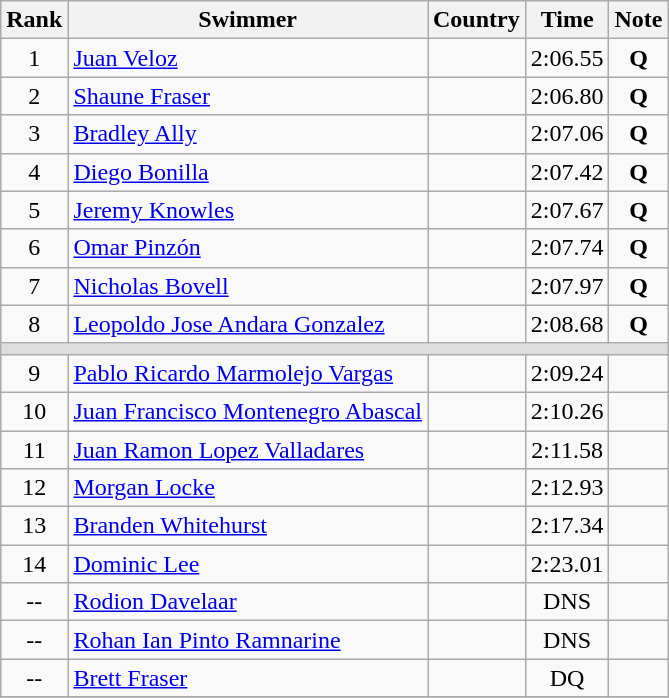<table class="wikitable" style="text-align:center">
<tr>
<th>Rank</th>
<th>Swimmer</th>
<th>Country</th>
<th>Time</th>
<th>Note</th>
</tr>
<tr>
<td>1</td>
<td align=left><a href='#'>Juan Veloz</a></td>
<td align=left></td>
<td>2:06.55</td>
<td><strong>Q</strong></td>
</tr>
<tr>
<td>2</td>
<td align=left><a href='#'>Shaune Fraser</a></td>
<td align=left></td>
<td>2:06.80</td>
<td><strong>Q</strong></td>
</tr>
<tr>
<td>3</td>
<td align=left><a href='#'>Bradley Ally</a></td>
<td align=left></td>
<td>2:07.06</td>
<td><strong>Q</strong></td>
</tr>
<tr>
<td>4</td>
<td align=left><a href='#'>Diego Bonilla</a></td>
<td align=left></td>
<td>2:07.42</td>
<td><strong>Q</strong></td>
</tr>
<tr>
<td>5</td>
<td align=left><a href='#'>Jeremy Knowles</a></td>
<td align=left></td>
<td>2:07.67</td>
<td><strong>Q</strong></td>
</tr>
<tr>
<td>6</td>
<td align=left><a href='#'>Omar Pinzón</a></td>
<td align=left></td>
<td>2:07.74</td>
<td><strong>Q</strong></td>
</tr>
<tr>
<td>7</td>
<td align=left><a href='#'>Nicholas Bovell</a></td>
<td align=left></td>
<td>2:07.97</td>
<td><strong>Q</strong></td>
</tr>
<tr>
<td>8</td>
<td align=left><a href='#'>Leopoldo Jose Andara Gonzalez</a></td>
<td align=left></td>
<td>2:08.68</td>
<td><strong>Q</strong></td>
</tr>
<tr bgcolor=#DDDDDD>
<td colspan=5></td>
</tr>
<tr>
<td>9</td>
<td align=left><a href='#'>Pablo Ricardo Marmolejo Vargas</a></td>
<td align=left></td>
<td>2:09.24</td>
<td></td>
</tr>
<tr>
<td>10</td>
<td align=left><a href='#'>Juan Francisco Montenegro Abascal</a></td>
<td align=left></td>
<td>2:10.26</td>
<td></td>
</tr>
<tr>
<td>11</td>
<td align=left><a href='#'>Juan Ramon Lopez Valladares</a></td>
<td align=left></td>
<td>2:11.58</td>
<td></td>
</tr>
<tr>
<td>12</td>
<td align=left><a href='#'>Morgan Locke</a></td>
<td align=left></td>
<td>2:12.93</td>
<td></td>
</tr>
<tr>
<td>13</td>
<td align=left><a href='#'>Branden Whitehurst</a></td>
<td align=left></td>
<td>2:17.34</td>
<td></td>
</tr>
<tr>
<td>14</td>
<td align=left><a href='#'>Dominic Lee</a></td>
<td align=left></td>
<td>2:23.01</td>
<td></td>
</tr>
<tr>
<td>--</td>
<td align=left><a href='#'>Rodion Davelaar</a></td>
<td align=left></td>
<td>DNS</td>
<td></td>
</tr>
<tr>
<td>--</td>
<td align=left><a href='#'>Rohan Ian Pinto Ramnarine</a></td>
<td align=left></td>
<td>DNS</td>
<td></td>
</tr>
<tr>
<td>--</td>
<td align=left><a href='#'>Brett Fraser</a></td>
<td align=left></td>
<td>DQ</td>
<td></td>
</tr>
<tr>
</tr>
</table>
